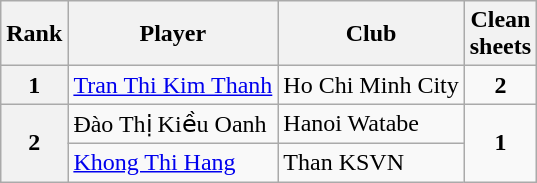<table class="wikitable" style="text-align:center">
<tr>
<th>Rank</th>
<th>Player</th>
<th>Club</th>
<th>Clean<br>sheets</th>
</tr>
<tr>
<th>1</th>
<td align="left"> <a href='#'>Tran Thi Kim Thanh</a></td>
<td align="left">Ho Chi Minh City</td>
<td><strong>2</strong></td>
</tr>
<tr>
<th rowspan=5>2</th>
<td align="left"> Đào Thị Kiều Oanh</td>
<td align="left">Hanoi Watabe</td>
<td rowspan=2><strong>1</strong></td>
</tr>
<tr>
<td align="left"> <a href='#'>Khong Thi Hang</a></td>
<td align="left">Than KSVN</td>
</tr>
</table>
